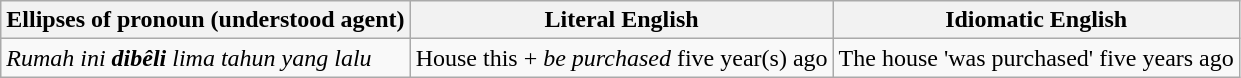<table class="wikitable">
<tr>
<th>Ellipses of pronoun (understood agent)</th>
<th>Literal English</th>
<th>Idiomatic English</th>
</tr>
<tr>
<td><em>Rumah ini <strong>dibêli</strong> lima tahun yang lalu</em></td>
<td>House this + <em>be purchased</em> five year(s) ago</td>
<td>The house 'was purchased' five years ago</td>
</tr>
</table>
